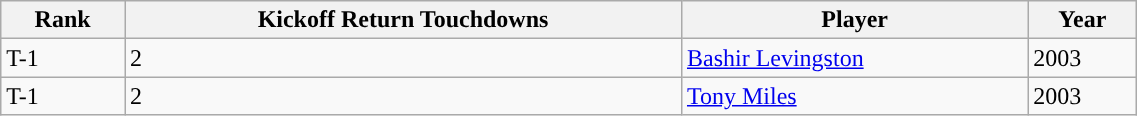<table class="wikitable" style="width:60%;">
<tr>
<th>Rank</th>
<th>Kickoff Return Touchdowns</th>
<th>Player</th>
<th>Year</th>
</tr>
<tr>
<td>T-1</td>
<td>2</td>
<td><a href='#'>Bashir Levingston</a></td>
<td>2003</td>
</tr>
<tr>
<td>T-1</td>
<td>2</td>
<td><a href='#'>Tony Miles</a></td>
<td>2003</td>
</tr>
</table>
